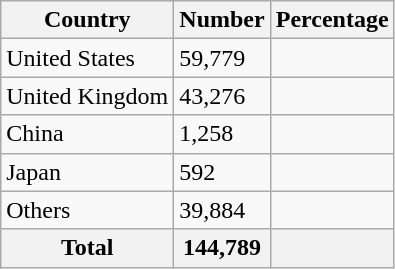<table class="wikitable sortable">
<tr>
<th>Country</th>
<th>Number</th>
<th>Percentage</th>
</tr>
<tr>
<td>United States</td>
<td>59,779</td>
<td></td>
</tr>
<tr>
<td>United Kingdom</td>
<td>43,276</td>
<td></td>
</tr>
<tr>
<td>China</td>
<td>1,258</td>
<td></td>
</tr>
<tr>
<td>Japan</td>
<td>592</td>
<td></td>
</tr>
<tr>
<td>Others</td>
<td>39,884</td>
<td></td>
</tr>
<tr>
<th>Total</th>
<th>144,789</th>
<th></th>
</tr>
</table>
